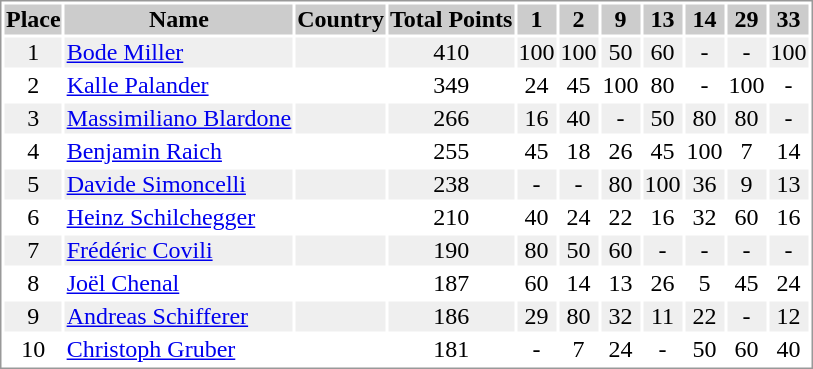<table border="0" style="border: 1px solid #999; background-color:#FFFFFF; text-align:center">
<tr align="center" bgcolor="#CCCCCC">
<th>Place</th>
<th>Name</th>
<th>Country</th>
<th>Total Points</th>
<th>1</th>
<th>2</th>
<th>9</th>
<th>13</th>
<th>14</th>
<th>29</th>
<th>33</th>
</tr>
<tr bgcolor="#EFEFEF">
<td>1</td>
<td align="left"><a href='#'>Bode Miller</a></td>
<td align="left"></td>
<td>410</td>
<td>100</td>
<td>100</td>
<td>50</td>
<td>60</td>
<td>-</td>
<td>-</td>
<td>100</td>
</tr>
<tr>
<td>2</td>
<td align="left"><a href='#'>Kalle Palander</a></td>
<td align="left"></td>
<td>349</td>
<td>24</td>
<td>45</td>
<td>100</td>
<td>80</td>
<td>-</td>
<td>100</td>
<td>-</td>
</tr>
<tr bgcolor="#EFEFEF">
<td>3</td>
<td align="left"><a href='#'>Massimiliano Blardone</a></td>
<td align="left"></td>
<td>266</td>
<td>16</td>
<td>40</td>
<td>-</td>
<td>50</td>
<td>80</td>
<td>80</td>
<td>-</td>
</tr>
<tr>
<td>4</td>
<td align="left"><a href='#'>Benjamin Raich</a></td>
<td align="left"></td>
<td>255</td>
<td>45</td>
<td>18</td>
<td>26</td>
<td>45</td>
<td>100</td>
<td>7</td>
<td>14</td>
</tr>
<tr bgcolor="#EFEFEF">
<td>5</td>
<td align="left"><a href='#'>Davide Simoncelli</a></td>
<td align="left"></td>
<td>238</td>
<td>-</td>
<td>-</td>
<td>80</td>
<td>100</td>
<td>36</td>
<td>9</td>
<td>13</td>
</tr>
<tr>
<td>6</td>
<td align="left"><a href='#'>Heinz Schilchegger</a></td>
<td align="left"></td>
<td>210</td>
<td>40</td>
<td>24</td>
<td>22</td>
<td>16</td>
<td>32</td>
<td>60</td>
<td>16</td>
</tr>
<tr bgcolor="#EFEFEF">
<td>7</td>
<td align="left"><a href='#'>Frédéric Covili</a></td>
<td align="left"></td>
<td>190</td>
<td>80</td>
<td>50</td>
<td>60</td>
<td>-</td>
<td>-</td>
<td>-</td>
<td>-</td>
</tr>
<tr>
<td>8</td>
<td align="left"><a href='#'>Joël Chenal</a></td>
<td align="left"></td>
<td>187</td>
<td>60</td>
<td>14</td>
<td>13</td>
<td>26</td>
<td>5</td>
<td>45</td>
<td>24</td>
</tr>
<tr bgcolor="#EFEFEF">
<td>9</td>
<td align="left"><a href='#'>Andreas Schifferer</a></td>
<td align="left"></td>
<td>186</td>
<td>29</td>
<td>80</td>
<td>32</td>
<td>11</td>
<td>22</td>
<td>-</td>
<td>12</td>
</tr>
<tr>
<td>10</td>
<td align="left"><a href='#'>Christoph Gruber</a></td>
<td align="left"></td>
<td>181</td>
<td>-</td>
<td>7</td>
<td>24</td>
<td>-</td>
<td>50</td>
<td>60</td>
<td>40</td>
</tr>
</table>
